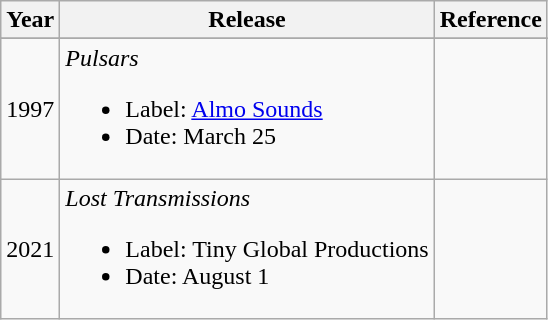<table class="wikitable" style="text-align:center;">
<tr>
<th rowspan="1">Year</th>
<th rowspan="1">Release</th>
<th rowspan="1">Reference</th>
</tr>
<tr style="font-size:smaller;">
</tr>
<tr>
<td>1997</td>
<td align="left"><em>Pulsars</em><br><ul><li>Label: <a href='#'>Almo Sounds</a></li><li>Date: March 25</li></ul></td>
<td align="center"><br></td>
</tr>
<tr>
<td>2021</td>
<td align="left"><em>Lost Transmissions</em><br><ul><li>Label: Tiny Global Productions</li><li>Date: August 1</li></ul></td>
<td align="center"><br></td>
</tr>
</table>
